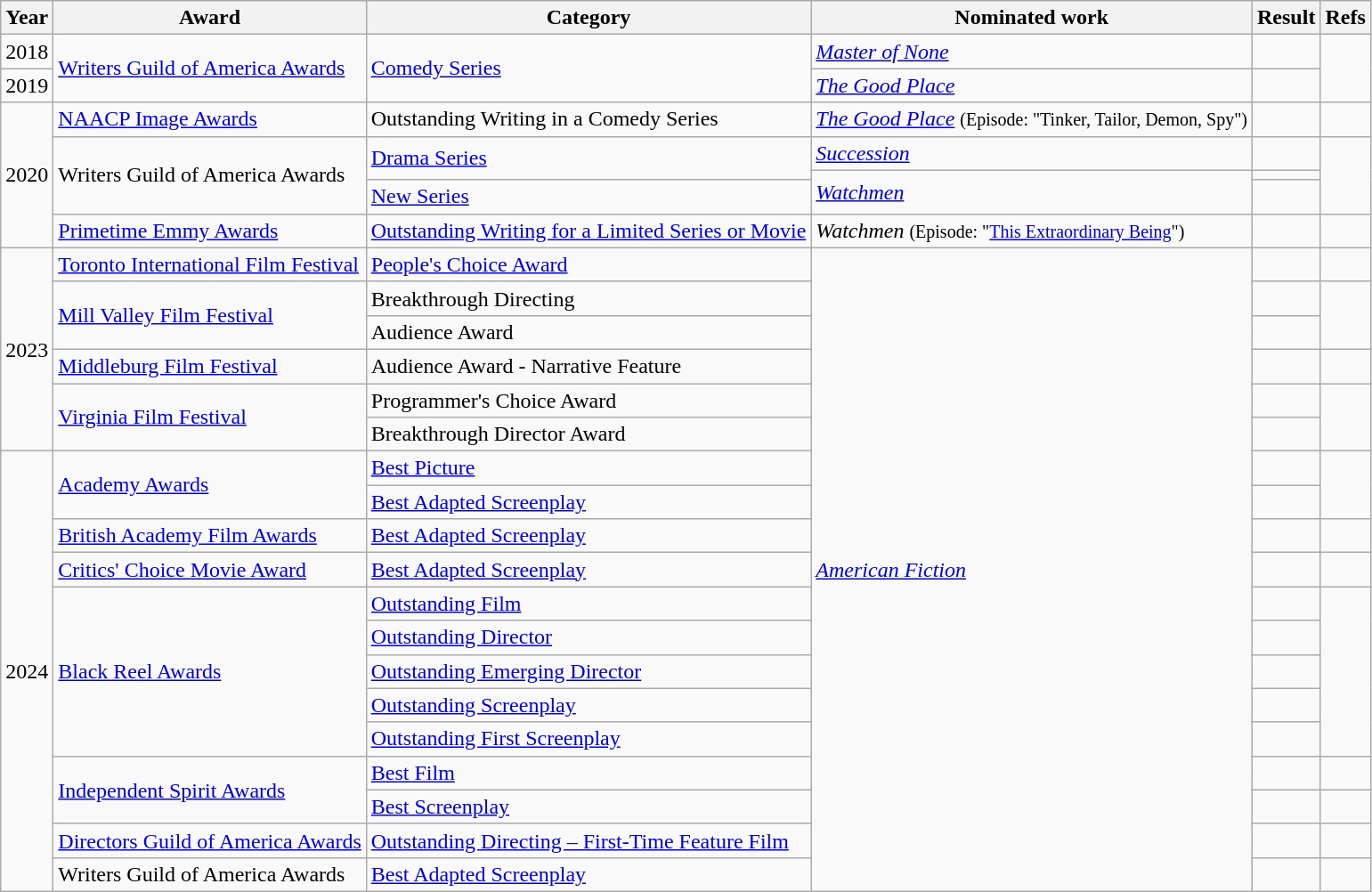<table class="sortable wikitable">
<tr>
<th>Year</th>
<th>Award</th>
<th>Category</th>
<th>Nominated work</th>
<th>Result</th>
<th class=unsortable>Refs</th>
</tr>
<tr>
<td style="text-align: center">2018</td>
<td rowspan="2"><a href='#'>Writers Guild of America Awards</a></td>
<td rowspan="2"><a href='#'>Comedy Series</a></td>
<td><em><a href='#'>Master of None</a></em></td>
<td></td>
<td rowspan="2" style="text-align: center"></td>
</tr>
<tr>
<td style="text-align: center">2019</td>
<td><em><a href='#'>The Good Place</a></em></td>
<td></td>
</tr>
<tr>
<td rowspan="5" style="text-align: center">2020</td>
<td><a href='#'>NAACP Image Awards</a></td>
<td>Outstanding Writing in a Comedy Series</td>
<td><em><a href='#'>The Good Place</a></em>  <small> (Episode: "Tinker, Tailor, Demon, Spy") </small></td>
<td></td>
<td style="text-align: center"></td>
</tr>
<tr>
<td rowspan="3">Writers Guild of America Awards</td>
<td rowspan="2"><a href='#'>Drama Series</a></td>
<td><em><a href='#'>Succession</a></em></td>
<td></td>
<td rowspan="3" style="text-align: center"></td>
</tr>
<tr>
<td rowspan="2"><em><a href='#'>Watchmen</a></em></td>
<td></td>
</tr>
<tr>
<td><a href='#'>New Series</a></td>
<td></td>
</tr>
<tr>
<td><a href='#'>Primetime Emmy Awards</a></td>
<td><a href='#'>Outstanding Writing for a Limited Series or Movie</a></td>
<td><em>Watchmen</em> <small> (Episode: "<a href='#'>This Extraordinary Being</a>")</small></td>
<td></td>
<td style="text-align: center"></td>
</tr>
<tr>
<td rowspan=6, style="text-align: center">2023</td>
<td><a href='#'>Toronto International Film Festival</a></td>
<td><a href='#'>People's Choice Award</a></td>
<td rowspan=19><em><a href='#'>American Fiction</a></em></td>
<td></td>
<td style="text-align: center"></td>
</tr>
<tr>
<td rowspan=2><a href='#'>Mill Valley Film Festival</a></td>
<td>Breakthrough Directing</td>
<td></td>
<td style="text-align: center", rowspan=2></td>
</tr>
<tr>
<td>Audience Award</td>
<td></td>
</tr>
<tr>
<td><a href='#'>Middleburg Film Festival</a></td>
<td>Audience Award - Narrative Feature</td>
<td></td>
<td style="text-align: center"></td>
</tr>
<tr>
<td rowspan=2><a href='#'>Virginia Film Festival</a></td>
<td>Programmer's Choice Award</td>
<td></td>
<td style="text-align: center", rowspan=2></td>
</tr>
<tr>
<td>Breakthrough Director Award</td>
<td></td>
</tr>
<tr>
<td rowspan=13, style="text-align: center">2024</td>
<td rowspan=2><a href='#'>Academy Awards</a></td>
<td><a href='#'>Best Picture</a></td>
<td></td>
<td rowspan=2 style="text-align: center"></td>
</tr>
<tr>
<td><a href='#'>Best Adapted Screenplay</a></td>
<td></td>
</tr>
<tr>
<td><a href='#'>British Academy Film Awards</a></td>
<td><a href='#'>Best Adapted Screenplay</a></td>
<td></td>
<td style="text-align: center"></td>
</tr>
<tr>
<td><a href='#'>Critics' Choice Movie Award</a></td>
<td><a href='#'>Best Adapted Screenplay</a></td>
<td></td>
<td style="text-align: center"></td>
</tr>
<tr>
<td rowspan=5><a href='#'>Black Reel Awards</a></td>
<td><a href='#'>Outstanding Film</a></td>
<td></td>
<td rowspan=5, style="text-align: center"></td>
</tr>
<tr>
<td><a href='#'>Outstanding Director</a></td>
<td></td>
</tr>
<tr>
<td><a href='#'>Outstanding Emerging Director</a></td>
<td></td>
</tr>
<tr>
<td><a href='#'>Outstanding Screenplay</a></td>
<td></td>
</tr>
<tr>
<td><a href='#'>Outstanding First Screenplay</a></td>
<td></td>
</tr>
<tr>
<td rowspan=2><a href='#'>Independent Spirit Awards</a></td>
<td><a href='#'>Best Film</a></td>
<td></td>
<td style="text-align: center"></td>
</tr>
<tr>
<td><a href='#'>Best Screenplay</a></td>
<td></td>
<td style="text-align: center"></td>
</tr>
<tr>
<td><a href='#'>Directors Guild of America Awards</a></td>
<td><a href='#'>Outstanding Directing – First-Time Feature Film</a></td>
<td></td>
<td style="text-align: center"></td>
</tr>
<tr>
<td>Writers Guild of America Awards</td>
<td><a href='#'>Best Adapted Screenplay</a></td>
<td></td>
<td style="text-align: center"></td>
</tr>
</table>
